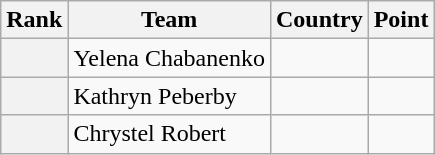<table class="wikitable sortable">
<tr>
<th>Rank</th>
<th>Team</th>
<th>Country</th>
<th>Point</th>
</tr>
<tr>
<th></th>
<td>Yelena Chabanenko</td>
<td></td>
<td></td>
</tr>
<tr>
<th></th>
<td>Kathryn Peberby</td>
<td></td>
<td></td>
</tr>
<tr>
<th></th>
<td>Chrystel Robert</td>
<td></td>
<td></td>
</tr>
</table>
